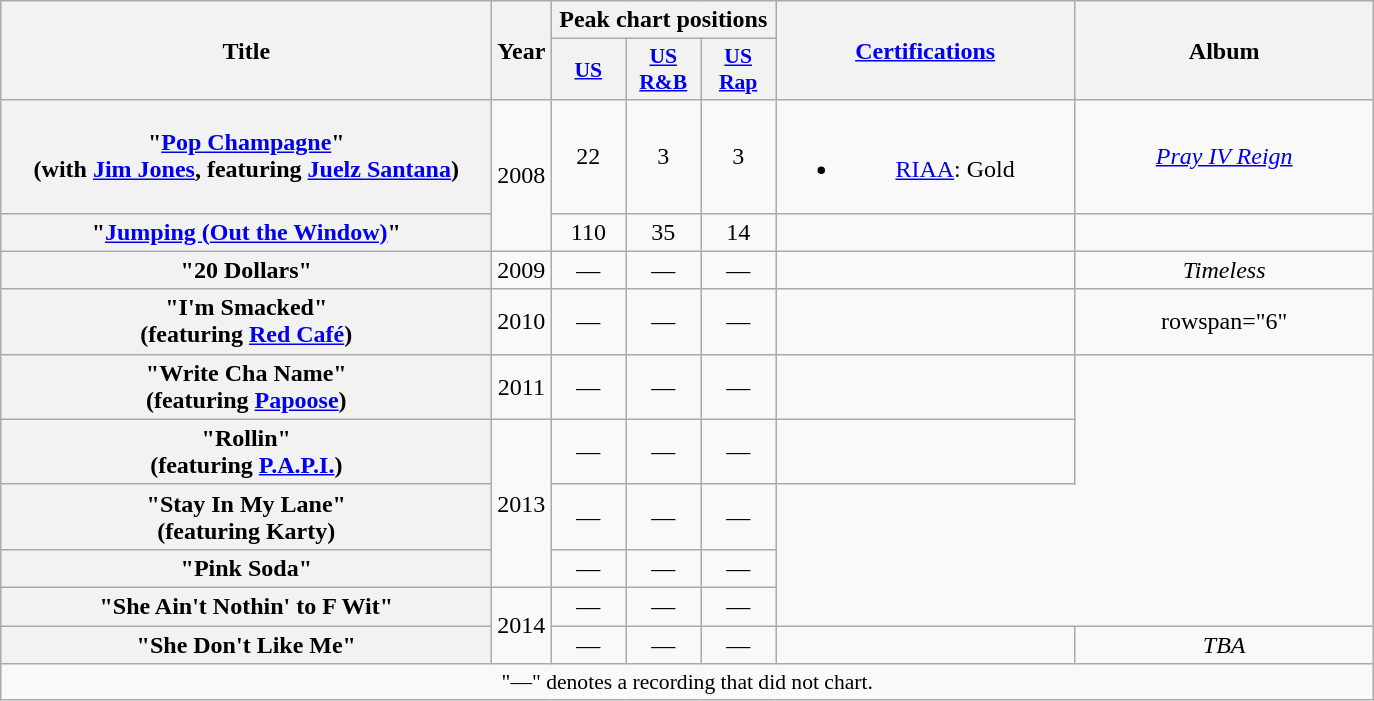<table class="wikitable plainrowheaders" style="text-align:center;">
<tr>
<th scope="col" rowspan="2" style="width:20em;">Title</th>
<th scope="col" rowspan="2">Year</th>
<th scope="col" colspan="3">Peak chart positions</th>
<th scope="col" rowspan="2" style="width:12em;"><a href='#'>Certifications</a></th>
<th scope="col" rowspan="2" style="width:12em;">Album</th>
</tr>
<tr>
<th style="width:3em; font-size:90%"><a href='#'>US</a></th>
<th style="width:3em; font-size:90%"><a href='#'>US<br>R&B</a></th>
<th style="width:3em; font-size:90%"><a href='#'>US<br>Rap</a></th>
</tr>
<tr>
<th scope="row">"<a href='#'>Pop Champagne</a>"<br><span>(with <a href='#'>Jim Jones</a>, featuring <a href='#'>Juelz Santana</a>)</span></th>
<td rowspan="2">2008</td>
<td>22</td>
<td>3</td>
<td>3</td>
<td><br><ul><li><a href='#'>RIAA</a>: Gold</li></ul></td>
<td><em><a href='#'>Pray IV Reign</a></em></td>
</tr>
<tr>
<th scope="row">"<a href='#'>Jumping (Out the Window)</a>"</th>
<td>110</td>
<td>35</td>
<td>14</td>
<td></td>
<td></td>
</tr>
<tr>
<th scope="row">"20 Dollars"</th>
<td>2009</td>
<td>—</td>
<td>—</td>
<td>—</td>
<td></td>
<td><em>Timeless</em></td>
</tr>
<tr>
<th scope="row">"I'm Smacked"<br><span>(featuring <a href='#'>Red Café</a>)</span></th>
<td>2010</td>
<td>—</td>
<td>—</td>
<td>—</td>
<td></td>
<td>rowspan="6" </td>
</tr>
<tr>
<th scope="row">"Write Cha Name"<br><span>(featuring <a href='#'>Papoose</a>)</span></th>
<td>2011</td>
<td>—</td>
<td>—</td>
<td>—</td>
<td></td>
</tr>
<tr>
<th scope="row">"Rollin"<br><span>(featuring <a href='#'>P.A.P.I.</a>)</span></th>
<td rowspan="3">2013</td>
<td>—</td>
<td>—</td>
<td>—</td>
<td></td>
</tr>
<tr>
<th scope="row">"Stay In My Lane"<br><span>(featuring Karty)</span></th>
<td>—</td>
<td>—</td>
<td>—</td>
</tr>
<tr>
<th scope="row">"Pink Soda"</th>
<td>—</td>
<td>—</td>
<td>—</td>
</tr>
<tr>
<th scope="row">"She Ain't Nothin' to F Wit"</th>
<td rowspan="2">2014</td>
<td>—</td>
<td>—</td>
<td>—</td>
</tr>
<tr>
<th scope="row">"She Don't Like Me"</th>
<td>—</td>
<td>—</td>
<td>—</td>
<td></td>
<td><em>TBA</em></td>
</tr>
<tr>
<td colspan="7" style="font-size:90%">"—" denotes a recording that did not chart.</td>
</tr>
</table>
